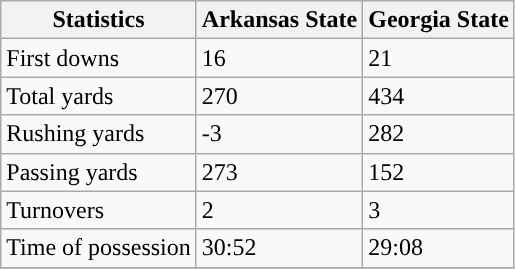<table class="wikitable">
<tr>
<th>Statistics</th>
<th>Arkansas State</th>
<th>Georgia State</th>
</tr>
<tr>
<td>First downs</td>
<td>16</td>
<td>21</td>
</tr>
<tr>
<td>Total yards</td>
<td>270</td>
<td>434</td>
</tr>
<tr>
<td>Rushing yards</td>
<td>-3</td>
<td>282</td>
</tr>
<tr>
<td>Passing yards</td>
<td>273</td>
<td>152</td>
</tr>
<tr>
<td>Turnovers</td>
<td>2</td>
<td>3</td>
</tr>
<tr>
<td>Time of possession</td>
<td>30:52</td>
<td>29:08</td>
</tr>
<tr>
</tr>
</table>
